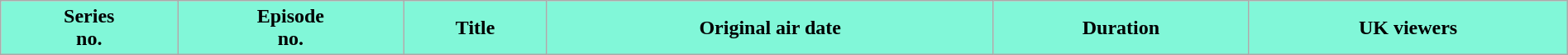<table class="wikitable plainrowheaders" style="width:100%; background:#fff;">
<tr>
<th style="background:#81F7D8;">Series<br>no.</th>
<th style="background:#81F7D8;">Episode<br>no.</th>
<th style="background:#81F7D8;">Title</th>
<th style="background:#81F7D8;">Original air date</th>
<th style="background:#81F7D8;">Duration</th>
<th style="background:#81F7D8;">UK viewers<br>
















</th>
</tr>
</table>
